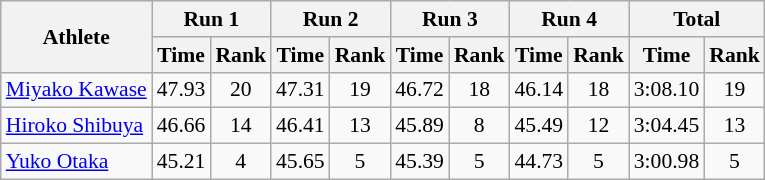<table class="wikitable" border="1" style="font-size:90%">
<tr>
<th rowspan="2">Athlete</th>
<th colspan="2">Run 1</th>
<th colspan="2">Run 2</th>
<th colspan="2">Run 3</th>
<th colspan="2">Run 4</th>
<th colspan="2">Total</th>
</tr>
<tr>
<th>Time</th>
<th>Rank</th>
<th>Time</th>
<th>Rank</th>
<th>Time</th>
<th>Rank</th>
<th>Time</th>
<th>Rank</th>
<th>Time</th>
<th>Rank</th>
</tr>
<tr>
<td><a href='#'>Miyako Kawase</a></td>
<td align="center">47.93</td>
<td align="center">20</td>
<td align="center">47.31</td>
<td align="center">19</td>
<td align="center">46.72</td>
<td align="center">18</td>
<td align="center">46.14</td>
<td align="center">18</td>
<td align="center">3:08.10</td>
<td align="center">19</td>
</tr>
<tr>
<td><a href='#'>Hiroko Shibuya</a></td>
<td align="center">46.66</td>
<td align="center">14</td>
<td align="center">46.41</td>
<td align="center">13</td>
<td align="center">45.89</td>
<td align="center">8</td>
<td align="center">45.49</td>
<td align="center">12</td>
<td align="center">3:04.45</td>
<td align="center">13</td>
</tr>
<tr>
<td><a href='#'>Yuko Otaka</a></td>
<td align="center">45.21</td>
<td align="center">4</td>
<td align="center">45.65</td>
<td align="center">5</td>
<td align="center">45.39</td>
<td align="center">5</td>
<td align="center">44.73</td>
<td align="center">5</td>
<td align="center">3:00.98</td>
<td align="center">5</td>
</tr>
</table>
